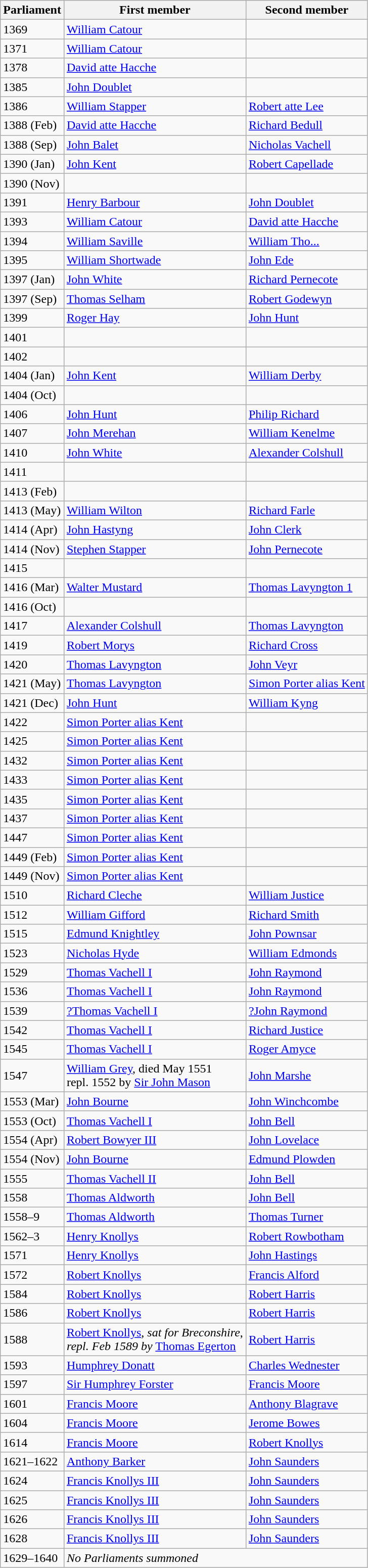<table class="wikitable">
<tr>
<th>Parliament</th>
<th>First member</th>
<th>Second member</th>
</tr>
<tr>
<td>1369</td>
<td><a href='#'>William Catour</a></td>
<td></td>
</tr>
<tr>
<td>1371</td>
<td><a href='#'>William Catour</a></td>
<td></td>
</tr>
<tr>
<td>1378</td>
<td><a href='#'>David atte Hacche</a></td>
<td></td>
</tr>
<tr>
<td>1385</td>
<td><a href='#'>John Doublet</a></td>
<td></td>
</tr>
<tr>
<td>1386</td>
<td><a href='#'>William Stapper</a></td>
<td><a href='#'>Robert atte Lee</a></td>
</tr>
<tr>
<td>1388 (Feb)</td>
<td><a href='#'>David atte Hacche</a></td>
<td><a href='#'>Richard Bedull</a></td>
</tr>
<tr>
<td>1388 (Sep)</td>
<td><a href='#'>John Balet</a></td>
<td><a href='#'>Nicholas Vachell</a></td>
</tr>
<tr>
<td>1390 (Jan)</td>
<td><a href='#'>John Kent</a></td>
<td><a href='#'>Robert Capellade</a></td>
</tr>
<tr>
<td>1390 (Nov)</td>
<td></td>
</tr>
<tr>
<td>1391</td>
<td><a href='#'>Henry Barbour</a></td>
<td><a href='#'>John Doublet</a></td>
</tr>
<tr>
<td>1393</td>
<td><a href='#'>William Catour</a></td>
<td><a href='#'>David atte Hacche</a></td>
</tr>
<tr>
<td>1394</td>
<td><a href='#'>William Saville</a></td>
<td><a href='#'>William Tho...</a></td>
</tr>
<tr>
<td>1395</td>
<td><a href='#'>William Shortwade</a></td>
<td><a href='#'>John Ede</a></td>
</tr>
<tr>
<td>1397 (Jan)</td>
<td><a href='#'>John White</a></td>
<td><a href='#'>Richard Pernecote</a></td>
</tr>
<tr>
<td>1397 (Sep)</td>
<td><a href='#'>Thomas Selham</a></td>
<td><a href='#'>Robert Godewyn</a></td>
</tr>
<tr>
<td>1399</td>
<td><a href='#'>Roger Hay</a></td>
<td><a href='#'>John Hunt</a></td>
</tr>
<tr>
<td>1401</td>
<td></td>
<td></td>
</tr>
<tr>
<td>1402</td>
<td></td>
<td></td>
</tr>
<tr>
<td>1404 (Jan)</td>
<td><a href='#'>John Kent</a></td>
<td><a href='#'>William Derby</a></td>
</tr>
<tr>
<td>1404 (Oct)</td>
<td></td>
<td></td>
</tr>
<tr>
<td>1406</td>
<td><a href='#'>John Hunt</a></td>
<td><a href='#'>Philip Richard</a></td>
</tr>
<tr>
<td>1407</td>
<td><a href='#'>John Merehan</a></td>
<td><a href='#'>William Kenelme</a></td>
</tr>
<tr>
<td>1410</td>
<td><a href='#'>John White</a></td>
<td><a href='#'>Alexander Colshull</a></td>
</tr>
<tr>
<td>1411</td>
<td></td>
</tr>
<tr>
<td>1413 (Feb)</td>
<td></td>
<td></td>
</tr>
<tr>
<td>1413 (May)</td>
<td><a href='#'>William Wilton</a></td>
<td><a href='#'>Richard Farle</a></td>
</tr>
<tr>
<td>1414 (Apr)</td>
<td><a href='#'>John Hastyng</a></td>
<td><a href='#'>John Clerk</a></td>
</tr>
<tr>
<td>1414 (Nov)</td>
<td><a href='#'>Stephen Stapper</a></td>
<td><a href='#'>John Pernecote</a></td>
</tr>
<tr>
<td>1415</td>
<td></td>
<td></td>
</tr>
<tr>
<td>1416 (Mar)</td>
<td><a href='#'>Walter Mustard</a></td>
<td><a href='#'>Thomas Lavyngton 1</a></td>
</tr>
<tr>
<td>1416 (Oct)</td>
<td></td>
<td></td>
</tr>
<tr>
<td>1417</td>
<td><a href='#'>Alexander Colshull</a></td>
<td><a href='#'>Thomas Lavyngton</a></td>
</tr>
<tr>
<td>1419</td>
<td><a href='#'>Robert Morys</a></td>
<td><a href='#'>Richard Cross</a></td>
</tr>
<tr>
<td>1420</td>
<td><a href='#'>Thomas Lavyngton</a></td>
<td><a href='#'>John Veyr</a></td>
</tr>
<tr>
<td>1421 (May)</td>
<td><a href='#'>Thomas Lavyngton</a></td>
<td><a href='#'>Simon Porter alias Kent</a></td>
</tr>
<tr>
<td>1421 (Dec)</td>
<td><a href='#'>John Hunt</a></td>
<td><a href='#'>William Kyng</a></td>
</tr>
<tr>
<td>1422</td>
<td><a href='#'>Simon Porter alias Kent</a></td>
<td></td>
</tr>
<tr>
<td>1425</td>
<td><a href='#'>Simon Porter alias Kent</a></td>
<td></td>
</tr>
<tr>
<td>1432</td>
<td><a href='#'>Simon Porter alias Kent</a></td>
<td></td>
</tr>
<tr>
<td>1433</td>
<td><a href='#'>Simon Porter alias Kent</a></td>
<td></td>
</tr>
<tr>
<td>1435</td>
<td><a href='#'>Simon Porter alias Kent</a></td>
<td></td>
</tr>
<tr>
<td>1437</td>
<td><a href='#'>Simon Porter alias Kent</a></td>
<td></td>
</tr>
<tr>
<td>1447</td>
<td><a href='#'>Simon Porter alias Kent</a></td>
<td></td>
</tr>
<tr>
<td>1449 (Feb)</td>
<td><a href='#'>Simon Porter alias Kent</a></td>
<td></td>
</tr>
<tr>
<td>1449 (Nov)</td>
<td><a href='#'>Simon Porter alias Kent</a></td>
<td></td>
</tr>
<tr>
<td>1510</td>
<td><a href='#'>Richard Cleche</a></td>
<td><a href='#'>William Justice</a></td>
</tr>
<tr>
<td>1512</td>
<td><a href='#'>William Gifford</a></td>
<td><a href='#'>Richard Smith</a></td>
</tr>
<tr>
<td>1515</td>
<td><a href='#'>Edmund Knightley</a></td>
<td><a href='#'>John Pownsar</a></td>
</tr>
<tr>
<td>1523</td>
<td><a href='#'>Nicholas Hyde</a></td>
<td><a href='#'>William Edmonds</a></td>
</tr>
<tr id="tvachell">
<td>1529</td>
<td><a href='#'>Thomas Vachell I</a></td>
<td><a href='#'>John Raymond</a></td>
</tr>
<tr>
<td>1536</td>
<td><a href='#'>Thomas Vachell I</a></td>
<td><a href='#'>John Raymond</a></td>
</tr>
<tr>
<td>1539</td>
<td><a href='#'>?Thomas Vachell I</a></td>
<td><a href='#'>?John Raymond</a></td>
</tr>
<tr>
<td>1542</td>
<td><a href='#'>Thomas Vachell I</a></td>
<td><a href='#'>Richard Justice</a></td>
</tr>
<tr>
<td>1545</td>
<td><a href='#'>Thomas Vachell I</a></td>
<td><a href='#'>Roger Amyce</a></td>
</tr>
<tr>
<td>1547</td>
<td><a href='#'>William Grey</a>, died May 1551 <br> repl. 1552 by <a href='#'>Sir John Mason</a></td>
<td><a href='#'>John Marshe</a></td>
</tr>
<tr>
<td>1553 (Mar)</td>
<td><a href='#'>John Bourne</a></td>
<td><a href='#'>John Winchcombe</a></td>
</tr>
<tr>
<td>1553 (Oct)</td>
<td><a href='#'>Thomas Vachell I</a></td>
<td><a href='#'>John Bell</a></td>
</tr>
<tr>
<td>1554 (Apr)</td>
<td><a href='#'>Robert Bowyer III</a></td>
<td><a href='#'>John Lovelace</a></td>
</tr>
<tr>
<td>1554 (Nov)</td>
<td><a href='#'>John Bourne</a></td>
<td><a href='#'>Edmund Plowden</a></td>
</tr>
<tr>
<td>1555</td>
<td><a href='#'>Thomas Vachell II</a></td>
<td><a href='#'>John Bell</a></td>
</tr>
<tr>
<td>1558</td>
<td><a href='#'>Thomas Aldworth</a></td>
<td><a href='#'>John Bell</a></td>
</tr>
<tr>
<td>1558–9</td>
<td><a href='#'>Thomas Aldworth</a></td>
<td><a href='#'>Thomas Turner</a></td>
</tr>
<tr>
<td>1562–3</td>
<td><a href='#'>Henry Knollys</a></td>
<td><a href='#'>Robert Rowbotham</a></td>
</tr>
<tr>
<td>1571</td>
<td><a href='#'>Henry Knollys</a></td>
<td><a href='#'>John Hastings</a></td>
</tr>
<tr>
<td>1572</td>
<td><a href='#'>Robert Knollys</a></td>
<td><a href='#'>Francis Alford</a></td>
</tr>
<tr>
<td>1584</td>
<td><a href='#'>Robert Knollys</a></td>
<td><a href='#'>Robert Harris</a></td>
</tr>
<tr>
<td>1586</td>
<td><a href='#'>Robert Knollys</a></td>
<td><a href='#'>Robert Harris</a></td>
</tr>
<tr>
<td>1588</td>
<td><a href='#'>Robert Knollys</a>, <em>sat for Breconshire</em>,<br> <em>repl. Feb 1589 by</em> <a href='#'>Thomas Egerton</a></td>
<td><a href='#'>Robert Harris</a></td>
</tr>
<tr>
<td>1593</td>
<td><a href='#'>Humphrey Donatt</a></td>
<td><a href='#'>Charles Wednester</a></td>
</tr>
<tr>
<td>1597</td>
<td><a href='#'>Sir Humphrey Forster</a></td>
<td><a href='#'>Francis Moore</a></td>
</tr>
<tr>
<td>1601</td>
<td><a href='#'>Francis Moore</a></td>
<td><a href='#'>Anthony Blagrave</a></td>
</tr>
<tr>
<td>1604</td>
<td><a href='#'>Francis Moore</a></td>
<td><a href='#'>Jerome Bowes</a></td>
</tr>
<tr>
<td>1614</td>
<td><a href='#'>Francis Moore</a></td>
<td><a href='#'>Robert Knollys</a></td>
</tr>
<tr>
<td>1621–1622</td>
<td><a href='#'>Anthony Barker</a></td>
<td><a href='#'>John Saunders</a></td>
</tr>
<tr>
<td>1624</td>
<td><a href='#'>Francis Knollys III</a></td>
<td><a href='#'>John Saunders</a></td>
</tr>
<tr>
<td>1625</td>
<td><a href='#'>Francis Knollys III</a></td>
<td><a href='#'>John Saunders</a></td>
</tr>
<tr>
<td>1626</td>
<td><a href='#'>Francis Knollys III</a></td>
<td><a href='#'>John Saunders</a></td>
</tr>
<tr>
<td>1628</td>
<td><a href='#'>Francis Knollys III</a></td>
<td><a href='#'>John Saunders</a></td>
</tr>
<tr>
<td>1629–1640</td>
<td colspan = "2"><em>No Parliaments summoned</em></td>
</tr>
</table>
